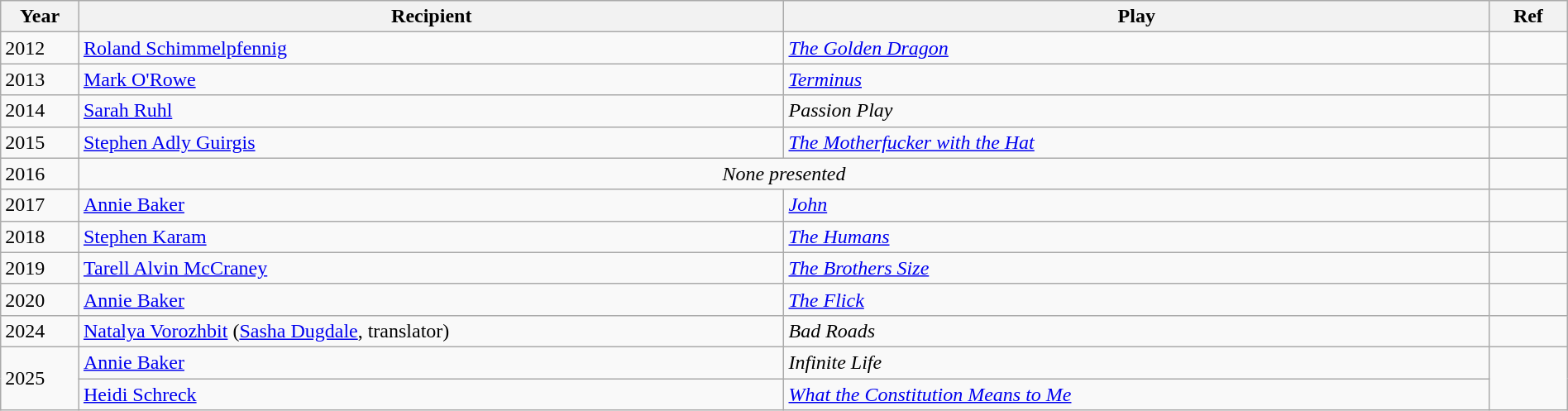<table class = "wikitable sortable" width=100%>
<tr>
<th width=5%>Year</th>
<th width=45%>Recipient</th>
<th width=45%>Play</th>
<th width=5%>Ref</th>
</tr>
<tr>
<td>2012</td>
<td><a href='#'>Roland Schimmelpfennig</a></td>
<td><em><a href='#'>The Golden Dragon</a></em></td>
<td></td>
</tr>
<tr>
<td>2013</td>
<td><a href='#'>Mark O'Rowe</a></td>
<td><em><a href='#'>Terminus</a></em></td>
<td></td>
</tr>
<tr>
<td>2014</td>
<td><a href='#'>Sarah Ruhl</a></td>
<td><em>Passion Play</em></td>
<td></td>
</tr>
<tr>
<td>2015</td>
<td><a href='#'>Stephen Adly Guirgis</a></td>
<td><em><a href='#'>The Motherfucker with the Hat</a></em></td>
<td></td>
</tr>
<tr>
<td>2016</td>
<td colspan=2 align=center><em>None presented</em></td>
<td></td>
</tr>
<tr>
<td>2017</td>
<td><a href='#'>Annie Baker</a></td>
<td><em><a href='#'>John</a></em></td>
<td></td>
</tr>
<tr>
<td>2018</td>
<td><a href='#'>Stephen Karam</a></td>
<td><em><a href='#'>The Humans</a></em></td>
<td></td>
</tr>
<tr>
<td>2019</td>
<td><a href='#'>Tarell Alvin McCraney</a></td>
<td><em><a href='#'>The Brothers Size</a></em></td>
<td></td>
</tr>
<tr>
<td>2020</td>
<td><a href='#'>Annie Baker</a></td>
<td><em><a href='#'>The Flick</a></em></td>
<td></td>
</tr>
<tr>
<td>2024</td>
<td><a href='#'>Natalya Vorozhbit</a> (<a href='#'>Sasha Dugdale</a>, translator)</td>
<td><em>Bad Roads</em></td>
<td></td>
</tr>
<tr>
<td rowspan=2>2025</td>
<td><a href='#'>Annie Baker</a></td>
<td><em>Infinite Life</em></td>
<td rowspan=2></td>
</tr>
<tr>
<td><a href='#'>Heidi Schreck</a></td>
<td><em><a href='#'>What the Constitution Means to Me</a></em></td>
</tr>
</table>
